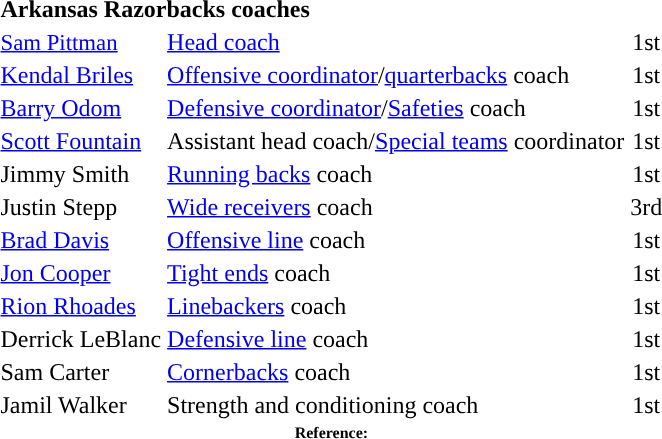<table class="toccolours" style="text-align: left;">
<tr>
<td colspan="9"><strong>Arkansas Razorbacks coaches</strong></td>
</tr>
<tr>
<td style="font-size: 95%;" valign="top"><a href='#'>Sam Pittman</a></td>
<td><a href='#'>Head coach</a></td>
<td align=center>1st</td>
</tr>
<tr>
<td><a href='#'>Kendal Briles</a></td>
<td><a href='#'>Offensive coordinator</a>/<a href='#'>quarterbacks</a> coach</td>
<td align=center>1st</td>
</tr>
<tr>
<td><a href='#'>Barry Odom</a></td>
<td><a href='#'>Defensive coordinator</a>/<a href='#'>Safeties</a> coach</td>
<td align=center>1st</td>
</tr>
<tr>
<td><a href='#'>Scott Fountain</a></td>
<td>Assistant head coach/<a href='#'>Special teams</a> coordinator</td>
<td align=center>1st</td>
</tr>
<tr>
<td>Jimmy Smith</td>
<td><a href='#'>Running backs</a> coach</td>
<td align=center>1st</td>
</tr>
<tr>
<td>Justin Stepp</td>
<td><a href='#'>Wide receivers</a> coach</td>
<td align=center>3rd</td>
</tr>
<tr>
<td><a href='#'>Brad Davis</a></td>
<td><a href='#'>Offensive line</a> coach</td>
<td align=center>1st</td>
</tr>
<tr>
<td><a href='#'>Jon Cooper</a></td>
<td><a href='#'>Tight ends</a> coach</td>
<td align=center>1st</td>
</tr>
<tr>
<td><a href='#'>Rion Rhoades</a></td>
<td><a href='#'>Linebackers</a> coach</td>
<td align=center>1st</td>
</tr>
<tr>
<td>Derrick LeBlanc</td>
<td><a href='#'>Defensive line</a> coach</td>
<td align=center>1st</td>
</tr>
<tr>
<td>Sam Carter</td>
<td><a href='#'>Cornerbacks</a> coach</td>
<td align=center>1st</td>
</tr>
<tr>
<td>Jamil Walker</td>
<td>Strength and conditioning coach</td>
<td align=center>1st</td>
</tr>
<tr>
<td colspan="4"  style="font-size:8pt; text-align:center;"><strong>Reference:</strong></td>
</tr>
</table>
